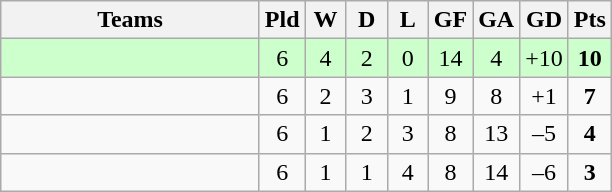<table class="wikitable" style="text-align: center;">
<tr>
<th width=165>Teams</th>
<th width=20>Pld</th>
<th width=20>W</th>
<th width=20>D</th>
<th width=20>L</th>
<th width=20>GF</th>
<th width=20>GA</th>
<th width=20>GD</th>
<th width=20>Pts</th>
</tr>
<tr align=center style="background:#ccffcc;">
<td style="text-align:left;"></td>
<td>6</td>
<td>4</td>
<td>2</td>
<td>0</td>
<td>14</td>
<td>4</td>
<td>+10</td>
<td><strong>10</strong></td>
</tr>
<tr align=center>
<td style="text-align:left;"></td>
<td>6</td>
<td>2</td>
<td>3</td>
<td>1</td>
<td>9</td>
<td>8</td>
<td>+1</td>
<td><strong>7</strong></td>
</tr>
<tr align=center>
<td style="text-align:left;"></td>
<td>6</td>
<td>1</td>
<td>2</td>
<td>3</td>
<td>8</td>
<td>13</td>
<td>–5</td>
<td><strong>4</strong></td>
</tr>
<tr align=center>
<td style="text-align:left;"></td>
<td>6</td>
<td>1</td>
<td>1</td>
<td>4</td>
<td>8</td>
<td>14</td>
<td>–6</td>
<td><strong>3</strong></td>
</tr>
</table>
